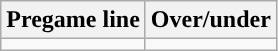<table class="wikitable">
<tr align="center">
<th>Pregame line</th>
<th>Over/under</th>
</tr>
<tr align="center">
<td></td>
<td></td>
</tr>
</table>
